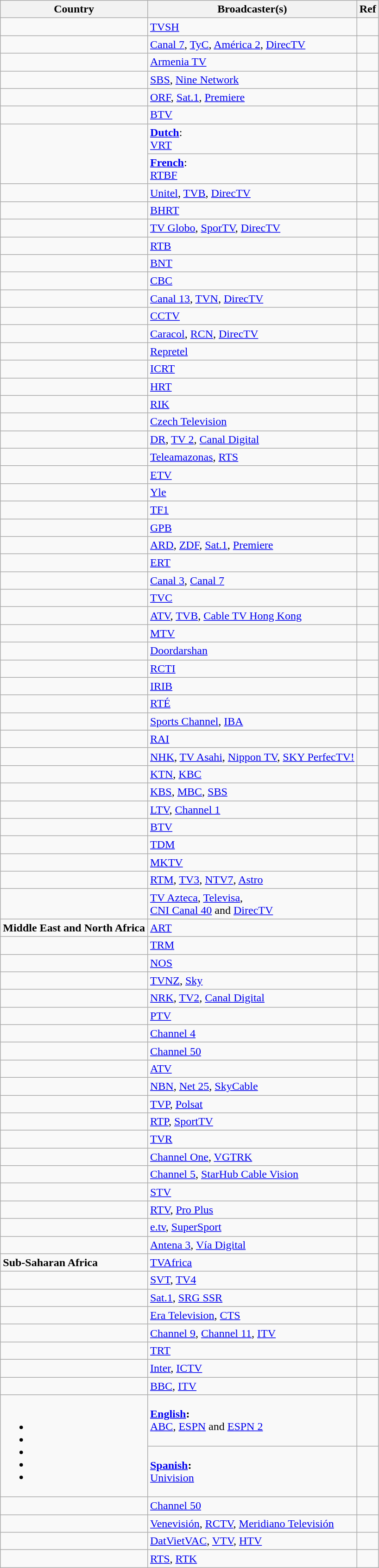<table class="wikitable" border="1">
<tr>
<th>Country</th>
<th>Broadcaster(s)</th>
<th>Ref</th>
</tr>
<tr>
<td><strong></strong></td>
<td><a href='#'>TVSH</a></td>
<td></td>
</tr>
<tr>
<td><strong></strong></td>
<td><a href='#'>Canal 7</a>, <a href='#'>TyC</a>, <a href='#'>América 2</a>, <a href='#'>DirecTV</a></td>
<td></td>
</tr>
<tr>
<td><strong></strong></td>
<td><a href='#'>Armenia TV</a></td>
<td></td>
</tr>
<tr>
<td><strong></strong></td>
<td><a href='#'>SBS</a>, <a href='#'>Nine Network</a></td>
<td></td>
</tr>
<tr>
<td><strong></strong></td>
<td><a href='#'>ORF</a>, <a href='#'>Sat.1</a>, <a href='#'>Premiere</a></td>
<td></td>
</tr>
<tr>
<td><strong></strong></td>
<td><a href='#'>BTV</a></td>
<td></td>
</tr>
<tr>
<td rowspan=2><strong></strong></td>
<td><strong><a href='#'>Dutch</a></strong>:<br><a href='#'>VRT</a></td>
<td></td>
</tr>
<tr>
<td><strong><a href='#'>French</a></strong>:<br><a href='#'>RTBF</a></td>
<td></td>
</tr>
<tr>
<td><strong></strong></td>
<td><a href='#'>Unitel</a>, <a href='#'>TVB</a>, <a href='#'>DirecTV</a></td>
<td></td>
</tr>
<tr>
<td><strong></strong></td>
<td><a href='#'>BHRT</a></td>
<td></td>
</tr>
<tr>
<td><strong></strong></td>
<td><a href='#'>TV Globo</a>, <a href='#'>SporTV</a>, <a href='#'>DirecTV</a></td>
<td></td>
</tr>
<tr>
<td><strong></strong></td>
<td><a href='#'>RTB</a></td>
<td></td>
</tr>
<tr>
<td><strong></strong></td>
<td><a href='#'>BNT</a></td>
<td></td>
</tr>
<tr>
<td><strong></strong></td>
<td><a href='#'>CBC</a></td>
<td></td>
</tr>
<tr>
<td><strong></strong></td>
<td><a href='#'>Canal 13</a>, <a href='#'>TVN</a>, <a href='#'>DirecTV</a></td>
<td></td>
</tr>
<tr>
<td><strong></strong></td>
<td><a href='#'>CCTV</a></td>
<td></td>
</tr>
<tr>
<td><strong></strong></td>
<td><a href='#'>Caracol</a>, <a href='#'>RCN</a>, <a href='#'>DirecTV</a></td>
<td></td>
</tr>
<tr>
<td><strong></strong></td>
<td><a href='#'>Repretel</a></td>
<td></td>
</tr>
<tr>
<td><strong></strong></td>
<td><a href='#'>ICRT</a></td>
<td></td>
</tr>
<tr>
<td><strong></strong></td>
<td><a href='#'>HRT</a></td>
<td></td>
</tr>
<tr>
<td><strong></strong></td>
<td><a href='#'>RIK</a></td>
<td></td>
</tr>
<tr>
<td><strong></strong></td>
<td><a href='#'>Czech Television</a></td>
<td></td>
</tr>
<tr>
<td><strong></strong></td>
<td><a href='#'>DR</a>, <a href='#'>TV 2</a>, <a href='#'>Canal Digital</a></td>
<td></td>
</tr>
<tr>
<td><strong></strong></td>
<td><a href='#'>Teleamazonas</a>, <a href='#'>RTS</a></td>
<td></td>
</tr>
<tr>
<td><strong></strong></td>
<td><a href='#'>ETV</a></td>
<td></td>
</tr>
<tr>
<td><strong></strong></td>
<td><a href='#'>Yle</a></td>
<td></td>
</tr>
<tr>
<td><strong></strong></td>
<td><a href='#'>TF1</a></td>
<td></td>
</tr>
<tr>
<td><strong></strong></td>
<td><a href='#'>GPB</a></td>
<td></td>
</tr>
<tr>
<td><strong></strong></td>
<td><a href='#'>ARD</a>, <a href='#'>ZDF</a>, <a href='#'>Sat.1</a>, <a href='#'>Premiere</a></td>
<td></td>
</tr>
<tr>
<td><strong></strong></td>
<td><a href='#'>ERT</a></td>
<td></td>
</tr>
<tr>
<td><strong></strong></td>
<td><a href='#'>Canal 3</a>, <a href='#'>Canal 7</a></td>
<td></td>
</tr>
<tr>
<td><strong></strong></td>
<td><a href='#'>TVC</a></td>
<td></td>
</tr>
<tr>
<td><strong></strong></td>
<td><a href='#'>ATV</a>, <a href='#'>TVB</a>, <a href='#'>Cable TV Hong Kong</a></td>
<td></td>
</tr>
<tr>
<td><strong></strong></td>
<td><a href='#'>MTV</a></td>
<td></td>
</tr>
<tr>
<td><strong></strong></td>
<td><a href='#'>Doordarshan</a></td>
<td></td>
</tr>
<tr>
<td><strong></strong></td>
<td><a href='#'>RCTI</a></td>
<td></td>
</tr>
<tr>
<td><strong></strong></td>
<td><a href='#'>IRIB</a></td>
<td></td>
</tr>
<tr>
<td><strong></strong></td>
<td><a href='#'>RTÉ</a></td>
<td></td>
</tr>
<tr>
<td><strong></strong></td>
<td><a href='#'>Sports Channel</a>, <a href='#'>IBA</a></td>
<td></td>
</tr>
<tr>
<td><strong></strong></td>
<td><a href='#'>RAI</a></td>
<td></td>
</tr>
<tr>
<td><strong></strong></td>
<td><a href='#'>NHK</a>, <a href='#'>TV Asahi</a>, <a href='#'>Nippon TV</a>, <a href='#'>SKY PerfecTV!</a></td>
<td></td>
</tr>
<tr>
<td><strong></strong></td>
<td><a href='#'>KTN</a>, <a href='#'>KBC</a></td>
<td></td>
</tr>
<tr>
<td><strong></strong></td>
<td><a href='#'>KBS</a>, <a href='#'>MBC</a>, <a href='#'>SBS</a></td>
<td></td>
</tr>
<tr>
<td><strong></strong></td>
<td><a href='#'>LTV</a>, <a href='#'>Channel 1</a></td>
<td></td>
</tr>
<tr>
<td><strong></strong></td>
<td><a href='#'>BTV</a></td>
<td></td>
</tr>
<tr>
<td><strong></strong></td>
<td><a href='#'>TDM</a></td>
<td></td>
</tr>
<tr>
<td><strong></strong></td>
<td><a href='#'>MKTV</a></td>
<td></td>
</tr>
<tr>
<td><strong></strong></td>
<td><a href='#'>RTM</a>, <a href='#'>TV3</a>, <a href='#'>NTV7</a>, <a href='#'>Astro</a></td>
<td></td>
</tr>
<tr>
<td><strong></strong></td>
<td><a href='#'>TV Azteca</a>, <a href='#'>Televisa</a>,<br><a href='#'>CNI Canal 40</a> and <a href='#'>DirecTV</a></td>
<td></td>
</tr>
<tr>
<td><strong>Middle East and North Africa</strong></td>
<td><a href='#'>ART</a></td>
<td></td>
</tr>
<tr>
<td><strong></strong></td>
<td><a href='#'>TRM</a></td>
<td></td>
</tr>
<tr>
<td><strong></strong></td>
<td><a href='#'>NOS</a></td>
<td></td>
</tr>
<tr>
<td><strong></strong></td>
<td><a href='#'>TVNZ</a>, <a href='#'>Sky</a></td>
<td></td>
</tr>
<tr>
<td><strong></strong></td>
<td><a href='#'>NRK</a>, <a href='#'>TV2</a>, <a href='#'>Canal Digital</a></td>
<td></td>
</tr>
<tr>
<td><strong></strong></td>
<td><a href='#'>PTV</a></td>
<td></td>
</tr>
<tr>
<td><strong></strong></td>
<td><a href='#'>Channel 4</a></td>
<td></td>
</tr>
<tr>
<td><strong></strong></td>
<td><a href='#'>Channel 50</a></td>
<td></td>
</tr>
<tr>
<td><strong></strong></td>
<td><a href='#'>ATV</a></td>
<td></td>
</tr>
<tr>
<td><strong></strong></td>
<td><a href='#'>NBN</a>, <a href='#'>Net 25</a>, <a href='#'>SkyCable</a></td>
<td></td>
</tr>
<tr>
<td><strong></strong></td>
<td><a href='#'>TVP</a>, <a href='#'>Polsat</a></td>
<td></td>
</tr>
<tr>
<td><strong></strong></td>
<td><a href='#'>RTP</a>, <a href='#'>SportTV</a></td>
<td></td>
</tr>
<tr>
<td><strong></strong></td>
<td><a href='#'>TVR</a></td>
<td></td>
</tr>
<tr>
<td><strong></strong></td>
<td><a href='#'>Channel One</a>, <a href='#'>VGTRK</a></td>
<td></td>
</tr>
<tr>
<td><strong></strong></td>
<td><a href='#'>Channel 5</a>, <a href='#'>StarHub Cable Vision</a></td>
<td></td>
</tr>
<tr>
<td><strong></strong></td>
<td><a href='#'>STV</a></td>
<td></td>
</tr>
<tr>
<td><strong></strong></td>
<td><a href='#'>RTV</a>, <a href='#'>Pro Plus</a></td>
<td></td>
</tr>
<tr>
<td><strong></strong></td>
<td><a href='#'>e.tv</a>, <a href='#'>SuperSport</a></td>
<td></td>
</tr>
<tr>
<td><strong></strong></td>
<td><a href='#'>Antena 3</a>, <a href='#'>Vía Digital</a></td>
<td></td>
</tr>
<tr>
<td><strong>Sub-Saharan Africa</strong></td>
<td><a href='#'>TVAfrica</a></td>
<td></td>
</tr>
<tr>
<td><strong></strong></td>
<td><a href='#'>SVT</a>, <a href='#'>TV4</a></td>
<td></td>
</tr>
<tr>
<td><strong></strong></td>
<td><a href='#'>Sat.1</a>, <a href='#'>SRG SSR</a></td>
<td></td>
</tr>
<tr>
<td><strong></strong></td>
<td><a href='#'>Era Television</a>, <a href='#'>CTS</a></td>
<td></td>
</tr>
<tr>
<td><strong></strong></td>
<td><a href='#'>Channel 9</a>, <a href='#'>Channel 11</a>, <a href='#'>ITV</a></td>
<td></td>
</tr>
<tr>
<td><strong></strong></td>
<td><a href='#'>TRT</a></td>
<td></td>
</tr>
<tr>
<td><strong></strong></td>
<td><a href='#'>Inter</a>, <a href='#'>ICTV</a></td>
<td></td>
</tr>
<tr>
<td><strong></strong></td>
<td><a href='#'>BBC</a>, <a href='#'>ITV</a></td>
<td></td>
</tr>
<tr>
<td rowspan=2><strong></strong> <br><ul><li></li><li></li><li></li><li></li><li></li></ul></td>
<td><strong><a href='#'>English</a>:</strong><br><a href='#'>ABC</a>, <a href='#'>ESPN</a> and <a href='#'>ESPN 2</a></td>
<td></td>
</tr>
<tr>
<td><strong><a href='#'>Spanish</a>:</strong><br><a href='#'>Univision</a></td>
<td></td>
</tr>
<tr>
<td><strong></strong></td>
<td><a href='#'>Channel 50</a></td>
<td></td>
</tr>
<tr>
<td><strong></strong></td>
<td><a href='#'>Venevisión</a>, <a href='#'>RCTV</a>, <a href='#'>Meridiano Televisión</a></td>
<td></td>
</tr>
<tr>
<td><strong></strong></td>
<td><a href='#'>DatVietVAC</a>, <a href='#'>VTV</a>, <a href='#'>HTV</a></td>
<td></td>
</tr>
<tr>
<td><strong></strong></td>
<td><a href='#'>RTS</a>, <a href='#'>RTK</a></td>
<td></td>
</tr>
</table>
